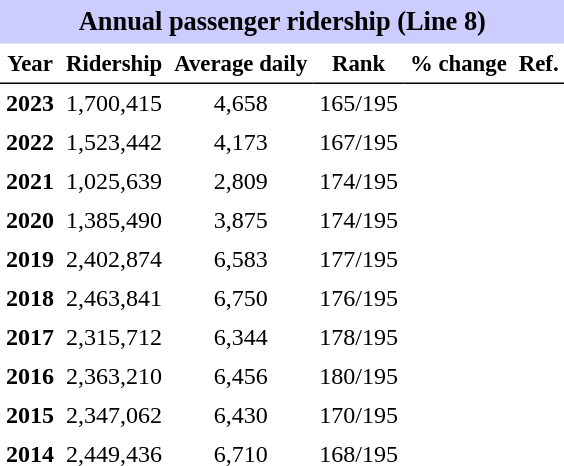<table class="toccolours" cellpadding="4" cellspacing="0" style="text-align:right;">
<tr>
<th colspan="6"  style="background-color:#ccf; background-color:#ccf; font-size:110%; text-align:center;">Annual passenger ridership (Line 8)</th>
</tr>
<tr style="font-size:95%; text-align:center">
<th style="border-bottom:1px solid black">Year</th>
<th style="border-bottom:1px solid black">Ridership</th>
<th style="border-bottom:1px solid black">Average daily</th>
<th style="border-bottom:1px solid black">Rank</th>
<th style="border-bottom:1px solid black">% change</th>
<th style="border-bottom:1px solid black">Ref.</th>
</tr>
<tr style="text-align:center;">
<td><strong>2023</strong></td>
<td>1,700,415</td>
<td>4,658</td>
<td>165/195</td>
<td></td>
<td></td>
</tr>
<tr style="text-align:center;">
<td><strong>2022</strong></td>
<td>1,523,442</td>
<td>4,173</td>
<td>167/195</td>
<td></td>
<td></td>
</tr>
<tr style="text-align:center;">
<td><strong>2021</strong></td>
<td>1,025,639</td>
<td>2,809</td>
<td>174/195</td>
<td></td>
<td></td>
</tr>
<tr style="text-align:center;">
<td><strong>2020</strong></td>
<td>1,385,490</td>
<td>3,875</td>
<td>174/195</td>
<td></td>
<td></td>
</tr>
<tr style="text-align:center;">
<td><strong>2019</strong></td>
<td>2,402,874</td>
<td>6,583</td>
<td>177/195</td>
<td></td>
<td></td>
</tr>
<tr style="text-align:center;">
<td><strong>2018</strong></td>
<td>2,463,841</td>
<td>6,750</td>
<td>176/195</td>
<td></td>
<td></td>
</tr>
<tr style="text-align:center;">
<td><strong>2017</strong></td>
<td>2,315,712</td>
<td>6,344</td>
<td>178/195</td>
<td></td>
<td></td>
</tr>
<tr style="text-align:center;">
<td><strong>2016</strong></td>
<td>2,363,210</td>
<td>6,456</td>
<td>180/195</td>
<td></td>
<td></td>
</tr>
<tr style="text-align:center;">
<td><strong>2015</strong></td>
<td>2,347,062</td>
<td>6,430</td>
<td>170/195</td>
<td></td>
<td></td>
</tr>
<tr style="text-align:center;">
<td><strong>2014</strong></td>
<td>2,449,436</td>
<td>6,710</td>
<td>168/195</td>
<td></td>
<td></td>
</tr>
</table>
